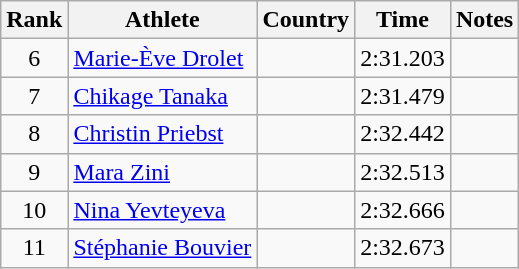<table class="wikitable sortable" style="text-align:center">
<tr>
<th>Rank</th>
<th>Athlete</th>
<th>Country</th>
<th>Time</th>
<th>Notes</th>
</tr>
<tr>
<td>6</td>
<td align=left><a href='#'>Marie-Ève Drolet</a></td>
<td align=left></td>
<td>2:31.203</td>
<td></td>
</tr>
<tr>
<td>7</td>
<td align=left><a href='#'>Chikage Tanaka</a></td>
<td align=left></td>
<td>2:31.479</td>
<td></td>
</tr>
<tr>
<td>8</td>
<td align=left><a href='#'>Christin Priebst</a></td>
<td align=left></td>
<td>2:32.442</td>
<td></td>
</tr>
<tr>
<td>9</td>
<td align=left><a href='#'>Mara Zini</a></td>
<td align=left></td>
<td>2:32.513</td>
<td></td>
</tr>
<tr>
<td>10</td>
<td align=left><a href='#'>Nina Yevteyeva</a></td>
<td align=left></td>
<td>2:32.666</td>
<td></td>
</tr>
<tr>
<td>11</td>
<td align=left><a href='#'>Stéphanie Bouvier</a></td>
<td align=left></td>
<td>2:32.673</td>
<td></td>
</tr>
</table>
